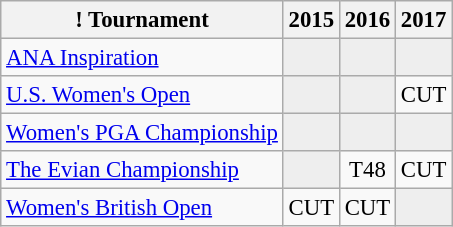<table class="wikitable" style="font-size:95%;text-align:center;">
<tr>
<th>! Tournament</th>
<th>2015</th>
<th>2016</th>
<th>2017</th>
</tr>
<tr>
<td align=left><a href='#'>ANA Inspiration</a></td>
<td style="background:#eeeeee;"></td>
<td style="background:#eeeeee;"></td>
<td style="background:#eeeeee;"></td>
</tr>
<tr>
<td align=left><a href='#'>U.S. Women's Open</a></td>
<td style="background:#eeeeee;"></td>
<td style="background:#eeeeee;"></td>
<td>CUT</td>
</tr>
<tr>
<td align=left><a href='#'>Women's PGA Championship</a></td>
<td style="background:#eeeeee;"></td>
<td style="background:#eeeeee;"></td>
<td style="background:#eeeeee;"></td>
</tr>
<tr>
<td align=left><a href='#'>The Evian Championship</a></td>
<td style="background:#eeeeee;"></td>
<td>T48</td>
<td>CUT</td>
</tr>
<tr>
<td align=left><a href='#'>Women's British Open</a></td>
<td>CUT</td>
<td>CUT</td>
<td style="background:#eeeeee;"></td>
</tr>
</table>
